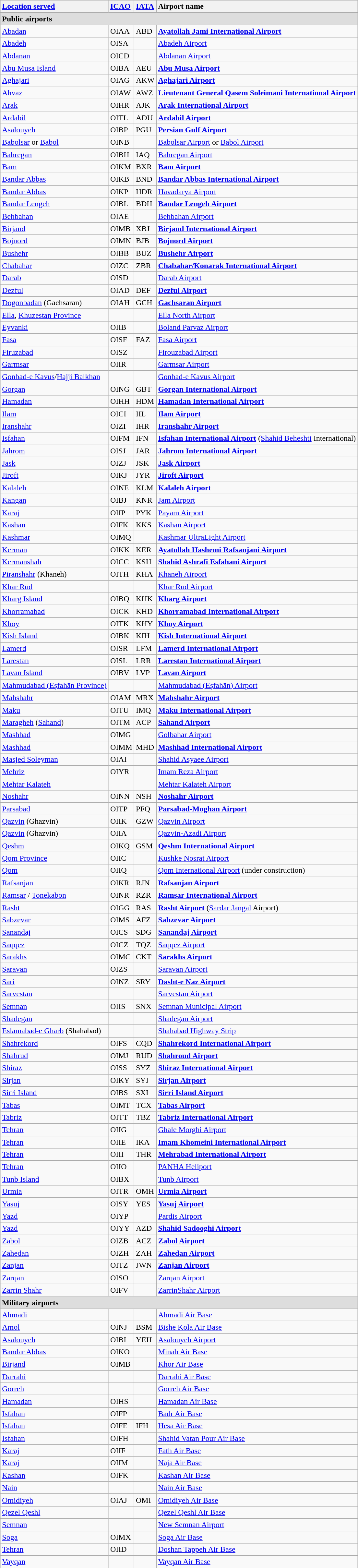<table class="wikitable sortable">
<tr valign="baseline">
<th style="text-align:left;"><a href='#'>Location served</a></th>
<th style="text-align:left;"><a href='#'>ICAO</a></th>
<th style="text-align:left;"><a href='#'>IATA</a></th>
<th style="text-align:left;">Airport name</th>
</tr>
<tr class="sortbottom" style="font-weight:bold; background:#DDD;">
<td colspan="4">Public airports</td>
</tr>
<tr valign="top">
<td><a href='#'>Abadan</a></td>
<td>OIAA</td>
<td>ABD</td>
<td><strong><a href='#'>Ayatollah Jami International Airport</a></strong></td>
</tr>
<tr valign="top">
<td><a href='#'>Abadeh</a></td>
<td>OISA</td>
<td></td>
<td><a href='#'>Abadeh Airport</a></td>
</tr>
<tr valign="top">
<td><a href='#'>Abdanan</a></td>
<td>OICD</td>
<td></td>
<td><a href='#'>Abdanan Airport</a></td>
</tr>
<tr valign="top">
<td><a href='#'>Abu Musa Island</a></td>
<td>OIBA</td>
<td>AEU</td>
<td><strong><a href='#'>Abu Musa Airport</a></strong></td>
</tr>
<tr valign="top">
<td><a href='#'>Aghajari</a></td>
<td>OIAG</td>
<td>AKW</td>
<td><strong><a href='#'>Aghajari Airport</a></strong></td>
</tr>
<tr valign="top">
<td><a href='#'>Ahvaz</a></td>
<td>OIAW</td>
<td>AWZ</td>
<td><strong><a href='#'>Lieutenant General Qasem Soleimani International Airport</a></strong></td>
</tr>
<tr valign="top">
<td><a href='#'>Arak</a></td>
<td>OIHR</td>
<td>AJK</td>
<td><strong><a href='#'>Arak International Airport</a></strong></td>
</tr>
<tr valign="top">
<td><a href='#'>Ardabil</a></td>
<td>OITL</td>
<td>ADU</td>
<td><strong><a href='#'>Ardabil Airport</a></strong></td>
</tr>
<tr valign="top">
<td><a href='#'>Asalouyeh</a></td>
<td>OIBP</td>
<td>PGU</td>
<td><strong><a href='#'>Persian Gulf Airport</a></strong> </td>
</tr>
<tr valign="top">
<td><a href='#'>Babolsar</a> or <a href='#'>Babol</a></td>
<td>OINB</td>
<td></td>
<td><a href='#'>Babolsar Airport</a> or <a href='#'>Babol Airport</a></td>
</tr>
<tr valign="top">
<td><a href='#'>Bahregan</a></td>
<td>OIBH</td>
<td>IAQ</td>
<td><a href='#'>Bahregan Airport</a></td>
</tr>
<tr valign="top">
<td><a href='#'>Bam</a></td>
<td>OIKM</td>
<td>BXR</td>
<td><strong><a href='#'>Bam Airport</a></strong></td>
</tr>
<tr valign="top">
<td><a href='#'>Bandar Abbas</a></td>
<td>OIKB</td>
<td>BND</td>
<td><strong><a href='#'>Bandar Abbas International Airport</a></strong></td>
</tr>
<tr valign="top">
<td><a href='#'>Bandar Abbas</a></td>
<td>OIKP</td>
<td>HDR</td>
<td><a href='#'>Havadarya Airport</a></td>
</tr>
<tr valign="top">
<td><a href='#'>Bandar Lengeh</a></td>
<td>OIBL</td>
<td>BDH</td>
<td><strong><a href='#'>Bandar Lengeh Airport</a></strong></td>
</tr>
<tr valign="top">
<td><a href='#'>Behbahan</a></td>
<td>OIAE</td>
<td></td>
<td><a href='#'>Behbahan Airport</a></td>
</tr>
<tr valign="top">
<td><a href='#'>Birjand</a></td>
<td>OIMB</td>
<td>XBJ</td>
<td><strong><a href='#'>Birjand International Airport</a></strong></td>
</tr>
<tr valign="top">
<td><a href='#'>Bojnord</a></td>
<td>OIMN</td>
<td>BJB</td>
<td><strong><a href='#'>Bojnord Airport</a></strong></td>
</tr>
<tr valign="top">
<td><a href='#'>Bushehr</a></td>
<td>OIBB</td>
<td>BUZ</td>
<td><strong><a href='#'>Bushehr Airport</a></strong></td>
</tr>
<tr valign="top">
<td><a href='#'>Chabahar</a></td>
<td>OIZC</td>
<td>ZBR</td>
<td><strong><a href='#'>Chabahar/Konarak International Airport</a></strong></td>
</tr>
<tr valign="top">
<td><a href='#'>Darab</a></td>
<td>OISD</td>
<td></td>
<td><a href='#'>Darab Airport</a></td>
</tr>
<tr valign="top">
<td><a href='#'>Dezful</a></td>
<td>OIAD</td>
<td>DEF</td>
<td><strong><a href='#'>Dezful Airport</a></strong></td>
</tr>
<tr valign="top">
<td><a href='#'>Dogonbadan</a> (Gachsaran)</td>
<td>OIAH</td>
<td>GCH</td>
<td><strong><a href='#'>Gachsaran Airport</a></strong></td>
</tr>
<tr valign="top">
<td><a href='#'>Ella</a>, <a href='#'>Khuzestan Province</a></td>
<td></td>
<td></td>
<td><a href='#'>Ella North Airport</a></td>
</tr>
<tr valign="top">
<td><a href='#'>Eyvanki</a></td>
<td>OIIB</td>
<td></td>
<td><a href='#'>Boland Parvaz Airport</a></td>
</tr>
<tr valign="top">
<td><a href='#'>Fasa</a></td>
<td>OISF</td>
<td>FAZ</td>
<td><a href='#'>Fasa Airport</a></td>
</tr>
<tr valign="top">
<td><a href='#'>Firuzabad</a></td>
<td>OISZ</td>
<td></td>
<td><a href='#'>Firouzabad Airport</a></td>
</tr>
<tr valign="top">
<td><a href='#'>Garmsar</a></td>
<td>OIIR</td>
<td></td>
<td><a href='#'>Garmsar Airport</a></td>
</tr>
<tr valign="top">
<td><a href='#'>Gonbad-e Kavus</a>/<a href='#'>Hajji Balkhan</a></td>
<td></td>
<td></td>
<td><a href='#'>Gonbad-e Kavus Airport</a></td>
</tr>
<tr valign="top">
<td><a href='#'>Gorgan</a></td>
<td>OING</td>
<td>GBT</td>
<td><strong><a href='#'>Gorgan International Airport</a></strong></td>
</tr>
<tr valign="top">
<td><a href='#'>Hamadan</a></td>
<td>OIHH</td>
<td>HDM</td>
<td><strong><a href='#'>Hamadan International Airport</a></strong></td>
</tr>
<tr valign="top">
<td><a href='#'>Ilam</a></td>
<td>OICI</td>
<td>IIL</td>
<td><strong><a href='#'>Ilam Airport</a></strong></td>
</tr>
<tr valign="top">
<td><a href='#'>Iranshahr</a></td>
<td>OIZI</td>
<td>IHR</td>
<td><strong><a href='#'>Iranshahr Airport</a></strong></td>
</tr>
<tr valign="top">
<td><a href='#'>Isfahan</a></td>
<td>OIFM</td>
<td>IFN</td>
<td><strong><a href='#'>Isfahan International Airport</a></strong> (<a href='#'>Shahid Beheshti</a> International)</td>
</tr>
<tr valign="top">
<td><a href='#'>Jahrom</a></td>
<td>OISJ</td>
<td>JAR</td>
<td><strong><a href='#'>Jahrom International Airport</a></strong></td>
</tr>
<tr valign="top">
<td><a href='#'>Jask</a></td>
<td>OIZJ</td>
<td>JSK</td>
<td><strong><a href='#'>Jask Airport</a></strong></td>
</tr>
<tr valign="top">
<td><a href='#'>Jiroft</a></td>
<td>OIKJ</td>
<td>JYR</td>
<td><strong><a href='#'>Jiroft Airport</a></strong></td>
</tr>
<tr valign="top">
<td><a href='#'>Kalaleh</a></td>
<td>OINE</td>
<td>KLM</td>
<td><strong><a href='#'>Kalaleh Airport</a></strong></td>
</tr>
<tr valign="top">
<td><a href='#'>Kangan</a></td>
<td>OIBJ</td>
<td>KNR</td>
<td><a href='#'>Jam Airport</a></td>
</tr>
<tr valign="top">
<td><a href='#'>Karaj</a></td>
<td>OIIP</td>
<td>PYK</td>
<td><a href='#'>Payam Airport</a></td>
</tr>
<tr valign="top">
<td><a href='#'>Kashan</a></td>
<td>OIFK</td>
<td>KKS</td>
<td><a href='#'>Kashan Airport</a></td>
</tr>
<tr valign="top">
<td><a href='#'>Kashmar</a></td>
<td>OIMQ</td>
<td></td>
<td><a href='#'>Kashmar UltraLight Airport</a></td>
</tr>
<tr valign="top">
<td><a href='#'>Kerman</a></td>
<td>OIKK</td>
<td>KER</td>
<td><strong><a href='#'>Ayatollah Hashemi Rafsanjani Airport</a></strong></td>
</tr>
<tr valign="top">
<td><a href='#'>Kermanshah</a></td>
<td>OICC</td>
<td>KSH</td>
<td><strong><a href='#'>Shahid Ashrafi Esfahani Airport</a></strong></td>
</tr>
<tr valign="top">
<td><a href='#'>Piranshahr</a> (Khaneh)</td>
<td>OITH</td>
<td>KHA</td>
<td><a href='#'>Khaneh Airport</a></td>
</tr>
<tr valign="top">
<td><a href='#'>Khar Rud</a></td>
<td></td>
<td></td>
<td><a href='#'>Khar Rud Airport</a></td>
</tr>
<tr valign="top">
<td><a href='#'>Kharg Island</a></td>
<td>OIBQ</td>
<td>KHK</td>
<td><strong><a href='#'>Kharg Airport</a></strong></td>
</tr>
<tr valign="top">
<td><a href='#'>Khorramabad</a></td>
<td>OICK</td>
<td>KHD</td>
<td><strong><a href='#'>Khorramabad International Airport</a></strong></td>
</tr>
<tr valign="top">
<td><a href='#'>Khoy</a></td>
<td>OITK</td>
<td>KHY</td>
<td><strong><a href='#'>Khoy Airport</a></strong></td>
</tr>
<tr valign="top">
<td><a href='#'>Kish Island</a></td>
<td>OIBK</td>
<td>KIH</td>
<td><strong><a href='#'>Kish International Airport</a></strong></td>
</tr>
<tr valign="top">
<td><a href='#'>Lamerd</a></td>
<td>OISR</td>
<td>LFM</td>
<td><strong><a href='#'>Lamerd International Airport</a></strong></td>
</tr>
<tr valign="top">
<td><a href='#'>Larestan</a></td>
<td>OISL</td>
<td>LRR</td>
<td><strong><a href='#'>Larestan International Airport</a></strong></td>
</tr>
<tr valign="top">
<td><a href='#'>Lavan Island</a></td>
<td>OIBV</td>
<td>LVP</td>
<td><strong><a href='#'>Lavan Airport</a></strong></td>
</tr>
<tr valign="top">
<td><a href='#'>Mahmudabad (Eşfahān Province)</a></td>
<td></td>
<td></td>
<td><a href='#'>Mahmudabad (Eşfahān) Airport</a></td>
</tr>
<tr valign="top">
<td><a href='#'>Mahshahr</a></td>
<td>OIAM</td>
<td>MRX</td>
<td><strong><a href='#'>Mahshahr Airport</a></strong></td>
</tr>
<tr valign="top">
<td><a href='#'>Maku</a></td>
<td>OITU</td>
<td>IMQ</td>
<td><strong><a href='#'>Maku International Airport</a></strong></td>
</tr>
<tr valign="top">
<td><a href='#'>Maragheh</a> (<a href='#'>Sahand</a>)</td>
<td>OITM</td>
<td>ACP</td>
<td><strong><a href='#'>Sahand Airport</a></strong></td>
</tr>
<tr valign="top">
<td><a href='#'>Mashhad</a></td>
<td>OIMG</td>
<td></td>
<td><a href='#'>Golbahar Airport</a></td>
</tr>
<tr valign="top">
<td><a href='#'>Mashhad</a></td>
<td>OIMM</td>
<td>MHD</td>
<td><strong><a href='#'>Mashhad International Airport</a></strong> </td>
</tr>
<tr valign="top">
<td><a href='#'>Masjed Soleyman</a></td>
<td>OIAI</td>
<td></td>
<td><a href='#'>Shahid Asyaee Airport</a></td>
</tr>
<tr valign="top">
<td><a href='#'>Mehriz</a></td>
<td>OIYR</td>
<td></td>
<td><a href='#'>Imam Reza Airport</a></td>
</tr>
<tr valign="top">
<td><a href='#'>Mehtar Kalateh</a></td>
<td></td>
<td></td>
<td><a href='#'>Mehtar Kalateh Airport</a></td>
</tr>
<tr valign="top">
<td><a href='#'>Noshahr</a></td>
<td>OINN</td>
<td>NSH</td>
<td><strong><a href='#'>Noshahr Airport</a></strong></td>
</tr>
<tr valign="top">
<td><a href='#'>Parsabad</a></td>
<td>OITP</td>
<td>PFQ</td>
<td><strong><a href='#'>Parsabad-Moghan Airport</a></strong></td>
</tr>
<tr valign="top">
<td><a href='#'>Qazvin</a> (Ghazvin)</td>
<td>OIIK</td>
<td>GZW</td>
<td><a href='#'>Qazvin Airport</a></td>
</tr>
<tr valign="top">
<td><a href='#'>Qazvin</a> (Ghazvin)</td>
<td>OIIA</td>
<td></td>
<td><a href='#'>Qazvin-Azadi Airport</a></td>
</tr>
<tr valign="top">
<td><a href='#'>Qeshm</a></td>
<td>OIKQ</td>
<td>GSM</td>
<td><strong><a href='#'>Qeshm International Airport</a></strong></td>
</tr>
<tr valign="top">
<td><a href='#'>Qom Province</a></td>
<td>OIIC</td>
<td></td>
<td><a href='#'>Kushke Nosrat Airport</a></td>
</tr>
<tr valign="top">
<td><a href='#'>Qom</a></td>
<td>OIIQ</td>
<td></td>
<td><a href='#'>Qom International Airport</a> (under construction)</td>
</tr>
<tr valign="top">
<td><a href='#'>Rafsanjan</a></td>
<td>OIKR</td>
<td>RJN</td>
<td><strong><a href='#'>Rafsanjan Airport</a></strong></td>
</tr>
<tr valign="top">
<td><a href='#'>Ramsar</a> / <a href='#'>Tonekabon</a></td>
<td>OINR</td>
<td>RZR</td>
<td><strong><a href='#'>Ramsar International Airport</a></strong></td>
</tr>
<tr valign="top">
<td><a href='#'>Rasht</a></td>
<td>OIGG</td>
<td>RAS</td>
<td><strong><a href='#'>Rasht Airport</a></strong> (<a href='#'>Sardar Jangal</a> Airport)</td>
</tr>
<tr valign="top">
<td><a href='#'>Sabzevar</a></td>
<td>OIMS</td>
<td>AFZ</td>
<td><strong><a href='#'>Sabzevar Airport</a></strong></td>
</tr>
<tr valign="top">
<td><a href='#'>Sanandaj</a></td>
<td>OICS</td>
<td>SDG</td>
<td><strong><a href='#'>Sanandaj Airport</a></strong></td>
</tr>
<tr valign="top">
<td><a href='#'>Saqqez</a></td>
<td>OICZ</td>
<td>TQZ</td>
<td><a href='#'>Saqqez Airport</a></td>
</tr>
<tr valign="top">
<td><a href='#'>Sarakhs</a></td>
<td>OIMC</td>
<td>CKT</td>
<td><strong><a href='#'>Sarakhs Airport</a></strong></td>
</tr>
<tr valign="top">
<td><a href='#'>Saravan</a></td>
<td>OIZS</td>
<td></td>
<td><a href='#'>Saravan Airport</a></td>
</tr>
<tr valign="top">
<td><a href='#'>Sari</a></td>
<td>OINZ</td>
<td>SRY</td>
<td><strong><a href='#'>Dasht-e Naz Airport</a></strong></td>
</tr>
<tr valign="top">
<td><a href='#'>Sarvestan</a></td>
<td></td>
<td></td>
<td><a href='#'>Sarvestan Airport</a></td>
</tr>
<tr valign="top">
<td><a href='#'>Semnan</a></td>
<td>OIIS</td>
<td>SNX</td>
<td><a href='#'>Semnan Municipal Airport</a></td>
</tr>
<tr valign="top">
<td><a href='#'>Shadegan</a></td>
<td></td>
<td></td>
<td><a href='#'>Shadegan Airport</a></td>
</tr>
<tr valign="top">
<td><a href='#'>Eslamabad-e Gharb</a> (Shahabad)</td>
<td></td>
<td></td>
<td><a href='#'>Shahabad Highway Strip</a></td>
</tr>
<tr valign="top">
<td><a href='#'>Shahrekord</a></td>
<td>OIFS</td>
<td>CQD</td>
<td><strong><a href='#'>Shahrekord International Airport</a></strong></td>
</tr>
<tr valign="top">
<td><a href='#'>Shahrud</a></td>
<td>OIMJ</td>
<td>RUD</td>
<td><strong><a href='#'>Shahroud Airport</a></strong></td>
</tr>
<tr valign="top">
<td><a href='#'>Shiraz</a></td>
<td>OISS</td>
<td>SYZ</td>
<td><strong><a href='#'>Shiraz International Airport</a></strong> </td>
</tr>
<tr valign="top">
<td><a href='#'>Sirjan</a></td>
<td>OIKY</td>
<td>SYJ</td>
<td><strong><a href='#'>Sirjan Airport</a></strong></td>
</tr>
<tr valign="top">
<td><a href='#'>Sirri Island</a></td>
<td>OIBS</td>
<td>SXI</td>
<td><strong><a href='#'>Sirri Island Airport</a></strong></td>
</tr>
<tr valign="top">
<td><a href='#'>Tabas</a></td>
<td>OIMT</td>
<td>TCX</td>
<td><strong><a href='#'>Tabas Airport</a></strong></td>
</tr>
<tr valign="top">
<td><a href='#'>Tabriz</a></td>
<td>OITT</td>
<td>TBZ</td>
<td><strong><a href='#'>Tabriz International Airport</a></strong></td>
</tr>
<tr valign="top">
<td><a href='#'>Tehran</a></td>
<td>OIIG</td>
<td></td>
<td><a href='#'>Ghale Morghi Airport</a></td>
</tr>
<tr valign="top">
<td><a href='#'>Tehran</a></td>
<td>OIIE</td>
<td>IKA</td>
<td><strong><a href='#'>Imam Khomeini International Airport</a></strong></td>
</tr>
<tr valign="top">
<td><a href='#'>Tehran</a></td>
<td>OIII</td>
<td>THR</td>
<td><strong><a href='#'>Mehrabad International Airport</a></strong></td>
</tr>
<tr valign="top">
<td><a href='#'>Tehran</a></td>
<td>OIIO</td>
<td></td>
<td><a href='#'>PANHA Heliport</a></td>
</tr>
<tr valign="top">
<td><a href='#'>Tunb Island</a></td>
<td>OIBX</td>
<td></td>
<td><a href='#'>Tunb Airport</a></td>
</tr>
<tr valign="top">
<td><a href='#'>Urmia</a></td>
<td>OITR</td>
<td>OMH</td>
<td><strong><a href='#'>Urmia Airport</a></strong></td>
</tr>
<tr valign="top">
<td><a href='#'>Yasuj</a></td>
<td>OISY</td>
<td>YES</td>
<td><strong><a href='#'>Yasuj Airport</a></strong></td>
</tr>
<tr valign="top">
<td><a href='#'>Yazd</a></td>
<td>OIYP</td>
<td></td>
<td><a href='#'>Pardis Airport</a></td>
</tr>
<tr valign="top">
<td><a href='#'>Yazd</a></td>
<td>OIYY</td>
<td>AZD</td>
<td><strong><a href='#'>Shahid Sadooghi Airport</a></strong></td>
</tr>
<tr valign="top">
<td><a href='#'>Zabol</a></td>
<td>OIZB</td>
<td>ACZ</td>
<td><strong><a href='#'>Zabol Airport</a></strong></td>
</tr>
<tr valign="top">
<td><a href='#'>Zahedan</a></td>
<td>OIZH</td>
<td>ZAH</td>
<td><strong><a href='#'>Zahedan Airport</a></strong></td>
</tr>
<tr valign="top">
<td><a href='#'>Zanjan</a></td>
<td>OITZ</td>
<td>JWN</td>
<td><strong><a href='#'>Zanjan Airport</a></strong></td>
</tr>
<tr valign="top">
<td><a href='#'>Zarqan</a></td>
<td>OISO</td>
<td></td>
<td><a href='#'>Zarqan Airport</a></td>
</tr>
<tr valign="top">
<td><a href='#'>Zarrin Shahr</a></td>
<td>OIFV</td>
<td></td>
<td><a href='#'>ZarrinShahr Airport</a></td>
</tr>
<tr class="sortbottom" style="font-weight:bold; background:#DDD;">
<td colspan="4">Military airports</td>
</tr>
<tr valign="top">
<td><a href='#'>Ahmadi</a></td>
<td></td>
<td></td>
<td><a href='#'>Ahmadi Air Base</a></td>
</tr>
<tr valign="top">
<td><a href='#'>Amol</a></td>
<td>OINJ</td>
<td>BSM</td>
<td><a href='#'>Bishe Kola Air Base</a></td>
</tr>
<tr valign="top">
<td><a href='#'>Asalouyeh</a></td>
<td>OIBI</td>
<td>YEH</td>
<td><a href='#'>Asalouyeh Airport</a></td>
</tr>
<tr valign="top">
<td><a href='#'>Bandar Abbas</a></td>
<td>OIKO</td>
<td></td>
<td><a href='#'>Minab Air Base</a></td>
</tr>
<tr valign="top">
<td><a href='#'>Birjand</a></td>
<td>OIMB</td>
<td></td>
<td><a href='#'>Khor Air Base</a></td>
</tr>
<tr valign="top">
<td><a href='#'>Darrahi</a></td>
<td></td>
<td></td>
<td><a href='#'>Darrahi Air Base</a></td>
</tr>
<tr valign="top">
<td><a href='#'>Gorreh</a></td>
<td></td>
<td></td>
<td><a href='#'>Gorreh Air Base</a></td>
</tr>
<tr valign="top">
<td><a href='#'>Hamadan</a></td>
<td>OIHS</td>
<td></td>
<td><a href='#'>Hamadan Air Base</a> </td>
</tr>
<tr valign="top">
<td><a href='#'>Isfahan</a></td>
<td>OIFP</td>
<td></td>
<td><a href='#'>Badr Air Base</a></td>
</tr>
<tr valign="top">
<td><a href='#'>Isfahan</a></td>
<td>OIFE</td>
<td>IFH</td>
<td><a href='#'>Hesa Air Base</a></td>
</tr>
<tr valign="top">
<td><a href='#'>Isfahan</a></td>
<td>OIFH</td>
<td></td>
<td><a href='#'>Shahid Vatan Pour Air Base</a></td>
</tr>
<tr valign="top">
<td><a href='#'>Karaj</a></td>
<td>OIIF</td>
<td></td>
<td><a href='#'>Fath Air Base</a></td>
</tr>
<tr valign="top">
<td><a href='#'>Karaj</a></td>
<td>OIIM</td>
<td></td>
<td><a href='#'>Naja Air Base</a></td>
</tr>
<tr valign="top">
<td><a href='#'>Kashan</a></td>
<td>OIFK</td>
<td></td>
<td><a href='#'>Kashan Air Base</a></td>
</tr>
<tr valign="top">
<td><a href='#'>Nain</a></td>
<td></td>
<td></td>
<td><a href='#'>Nain Air Base</a></td>
</tr>
<tr valign="top">
<td><a href='#'>Omidiyeh</a></td>
<td>OIAJ</td>
<td>OMI</td>
<td><a href='#'>Omidiyeh Air Base</a></td>
</tr>
<tr valign="top">
<td><a href='#'>Qezel Qeshl</a></td>
<td></td>
<td></td>
<td><a href='#'>Qezel Qeshl Air Base</a></td>
</tr>
<tr valign="top">
<td><a href='#'>Semnan</a></td>
<td></td>
<td></td>
<td><a href='#'>New Semnan Airport</a></td>
</tr>
<tr valign="top">
<td><a href='#'>Soga</a></td>
<td>OIMX</td>
<td></td>
<td><a href='#'>Soga Air Base</a></td>
</tr>
<tr valign="top">
<td><a href='#'>Tehran</a></td>
<td>OIID</td>
<td></td>
<td><a href='#'>Doshan Tappeh Air Base</a></td>
</tr>
<tr valign="top">
<td><a href='#'>Vayqan</a></td>
<td></td>
<td></td>
<td><a href='#'>Vayqan Air Base</a></td>
</tr>
</table>
